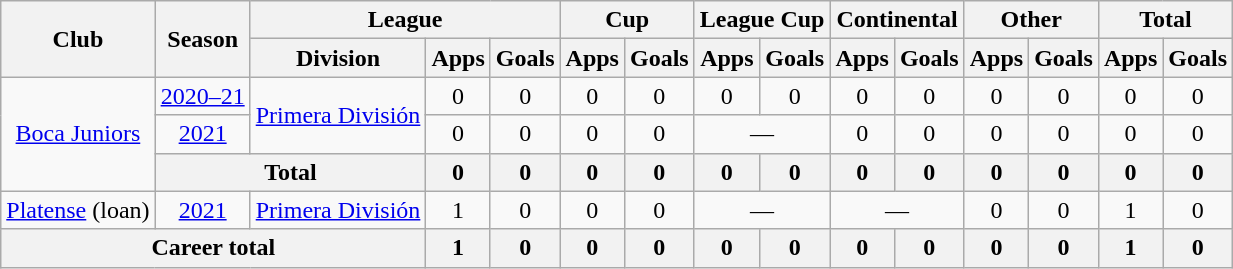<table class="wikitable" style="text-align:center">
<tr>
<th rowspan="2">Club</th>
<th rowspan="2">Season</th>
<th colspan="3">League</th>
<th colspan="2">Cup</th>
<th colspan="2">League Cup</th>
<th colspan="2">Continental</th>
<th colspan="2">Other</th>
<th colspan="2">Total</th>
</tr>
<tr>
<th>Division</th>
<th>Apps</th>
<th>Goals</th>
<th>Apps</th>
<th>Goals</th>
<th>Apps</th>
<th>Goals</th>
<th>Apps</th>
<th>Goals</th>
<th>Apps</th>
<th>Goals</th>
<th>Apps</th>
<th>Goals</th>
</tr>
<tr>
<td rowspan="3"><a href='#'>Boca Juniors</a></td>
<td><a href='#'>2020–21</a></td>
<td rowspan="2"><a href='#'>Primera División</a></td>
<td>0</td>
<td>0</td>
<td>0</td>
<td>0</td>
<td>0</td>
<td>0</td>
<td>0</td>
<td>0</td>
<td>0</td>
<td>0</td>
<td>0</td>
<td>0</td>
</tr>
<tr>
<td><a href='#'>2021</a></td>
<td>0</td>
<td>0</td>
<td>0</td>
<td>0</td>
<td colspan="2">—</td>
<td>0</td>
<td>0</td>
<td>0</td>
<td>0</td>
<td>0</td>
<td>0</td>
</tr>
<tr>
<th colspan="2">Total</th>
<th>0</th>
<th>0</th>
<th>0</th>
<th>0</th>
<th>0</th>
<th>0</th>
<th>0</th>
<th>0</th>
<th>0</th>
<th>0</th>
<th>0</th>
<th>0</th>
</tr>
<tr>
<td rowspan="1"><a href='#'>Platense</a> (loan)</td>
<td><a href='#'>2021</a></td>
<td rowspan="1"><a href='#'>Primera División</a></td>
<td>1</td>
<td>0</td>
<td>0</td>
<td>0</td>
<td colspan="2">—</td>
<td colspan="2">—</td>
<td>0</td>
<td>0</td>
<td>1</td>
<td>0</td>
</tr>
<tr>
<th colspan="3">Career total</th>
<th>1</th>
<th>0</th>
<th>0</th>
<th>0</th>
<th>0</th>
<th>0</th>
<th>0</th>
<th>0</th>
<th>0</th>
<th>0</th>
<th>1</th>
<th>0</th>
</tr>
</table>
